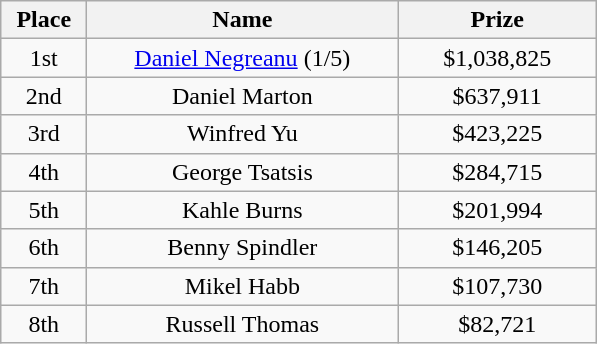<table class="wikitable">
<tr>
<th width="50">Place</th>
<th width="200">Name</th>
<th width="125">Prize</th>
</tr>
<tr>
<td align = "center">1st</td>
<td align = "center"><a href='#'>Daniel Negreanu</a> (1/5)</td>
<td align = "center">$1,038,825</td>
</tr>
<tr>
<td align = "center">2nd</td>
<td align = "center">Daniel Marton</td>
<td align = "center">$637,911</td>
</tr>
<tr>
<td align = "center">3rd</td>
<td align = "center">Winfred Yu</td>
<td align = "center">$423,225</td>
</tr>
<tr>
<td align = "center">4th</td>
<td align = "center">George Tsatsis</td>
<td align = "center">$284,715</td>
</tr>
<tr>
<td align = "center">5th</td>
<td align = "center">Kahle Burns</td>
<td align = "center">$201,994</td>
</tr>
<tr>
<td align = "center">6th</td>
<td align = "center">Benny Spindler</td>
<td align = "center">$146,205</td>
</tr>
<tr>
<td align = "center">7th</td>
<td align = "center">Mikel Habb</td>
<td align = "center">$107,730</td>
</tr>
<tr>
<td align = "center">8th</td>
<td align = "center">Russell Thomas</td>
<td align = "center">$82,721</td>
</tr>
</table>
